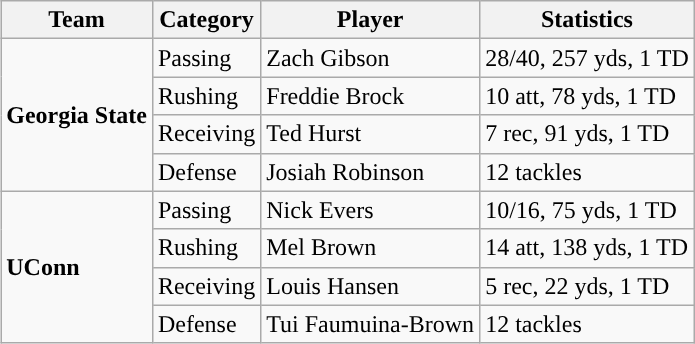<table class="wikitable" style="float: right;">
<tr>
<th>Team</th>
<th>Category</th>
<th>Player</th>
<th>Statistics</th>
</tr>
<tr>
<td rowspan=4><strong>Georgia State</strong></td>
<td>Passing</td>
<td>Zach Gibson</td>
<td>28/40, 257 yds, 1 TD</td>
</tr>
<tr>
<td>Rushing</td>
<td>Freddie Brock</td>
<td>10 att, 78 yds, 1 TD</td>
</tr>
<tr>
<td>Receiving</td>
<td>Ted Hurst</td>
<td>7 rec, 91 yds, 1 TD</td>
</tr>
<tr>
<td>Defense</td>
<td>Josiah Robinson</td>
<td>12 tackles</td>
</tr>
<tr>
<td rowspan=4><strong>UConn</strong></td>
<td>Passing</td>
<td>Nick Evers</td>
<td>10/16, 75 yds, 1 TD</td>
</tr>
<tr>
<td>Rushing</td>
<td>Mel Brown</td>
<td>14 att, 138 yds, 1 TD</td>
</tr>
<tr>
<td>Receiving</td>
<td>Louis Hansen</td>
<td>5 rec, 22 yds, 1 TD</td>
</tr>
<tr>
<td>Defense</td>
<td>Tui Faumuina-Brown</td>
<td>12 tackles</td>
</tr>
</table>
